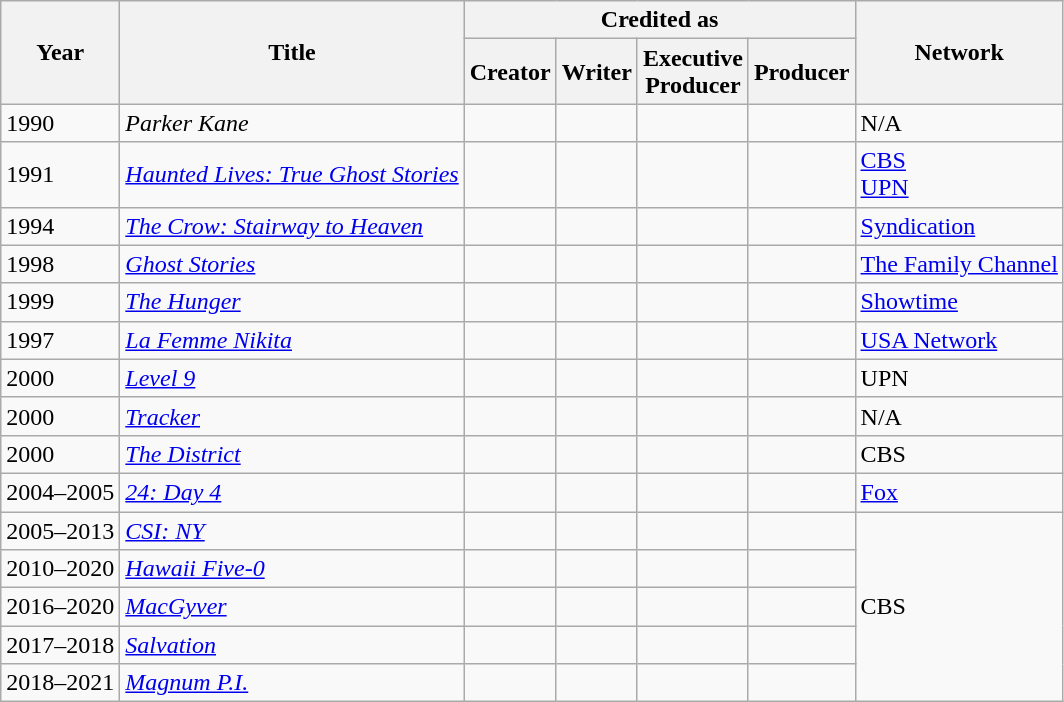<table class="wikitable sortable">
<tr>
<th rowspan="2">Year</th>
<th rowspan="2">Title</th>
<th colspan="4">Credited as</th>
<th rowspan="2">Network</th>
</tr>
<tr>
<th>Creator</th>
<th>Writer</th>
<th>Executive<br>Producer</th>
<th>Producer</th>
</tr>
<tr>
<td>1990</td>
<td><em>Parker Kane</em></td>
<td></td>
<td></td>
<td></td>
<td></td>
<td>N/A</td>
</tr>
<tr>
<td>1991</td>
<td><em><a href='#'>Haunted Lives: True Ghost Stories</a></em></td>
<td></td>
<td></td>
<td></td>
<td></td>
<td><a href='#'>CBS</a> <br> <a href='#'>UPN</a></td>
</tr>
<tr>
<td>1994</td>
<td><em><a href='#'>The Crow: Stairway to Heaven</a></em></td>
<td></td>
<td></td>
<td></td>
<td></td>
<td><a href='#'>Syndication</a></td>
</tr>
<tr>
<td>1998</td>
<td><em><a href='#'>Ghost Stories</a></em></td>
<td></td>
<td></td>
<td></td>
<td></td>
<td><a href='#'>The Family Channel</a></td>
</tr>
<tr>
<td>1999</td>
<td><em><a href='#'>The Hunger</a></em></td>
<td></td>
<td></td>
<td></td>
<td></td>
<td><a href='#'>Showtime</a></td>
</tr>
<tr>
<td>1997</td>
<td><em><a href='#'>La Femme Nikita</a></em></td>
<td></td>
<td></td>
<td></td>
<td></td>
<td><a href='#'>USA Network</a></td>
</tr>
<tr>
<td>2000</td>
<td><em><a href='#'>Level 9</a></em></td>
<td></td>
<td></td>
<td></td>
<td></td>
<td>UPN</td>
</tr>
<tr>
<td>2000</td>
<td><em><a href='#'>Tracker</a></em></td>
<td></td>
<td></td>
<td></td>
<td></td>
<td>N/A</td>
</tr>
<tr>
<td>2000</td>
<td><em><a href='#'>The District</a></em></td>
<td></td>
<td></td>
<td></td>
<td></td>
<td>CBS</td>
</tr>
<tr>
<td>2004–2005</td>
<td><em><a href='#'>24: Day 4</a></em></td>
<td></td>
<td></td>
<td></td>
<td></td>
<td><a href='#'>Fox</a></td>
</tr>
<tr>
<td>2005–2013</td>
<td><em><a href='#'>CSI: NY</a></em></td>
<td></td>
<td></td>
<td></td>
<td></td>
<td rowspan="5">CBS</td>
</tr>
<tr>
<td>2010–2020</td>
<td><em><a href='#'>Hawaii Five-0</a></em></td>
<td></td>
<td></td>
<td></td>
<td></td>
</tr>
<tr>
<td>2016–2020</td>
<td><em><a href='#'>MacGyver</a></em></td>
<td></td>
<td></td>
<td></td>
<td></td>
</tr>
<tr>
<td>2017–2018</td>
<td><em><a href='#'>Salvation</a></em></td>
<td></td>
<td></td>
<td></td>
<td></td>
</tr>
<tr>
<td>2018–2021</td>
<td><em><a href='#'>Magnum P.I.</a></em></td>
<td></td>
<td></td>
<td></td>
<td></td>
</tr>
</table>
